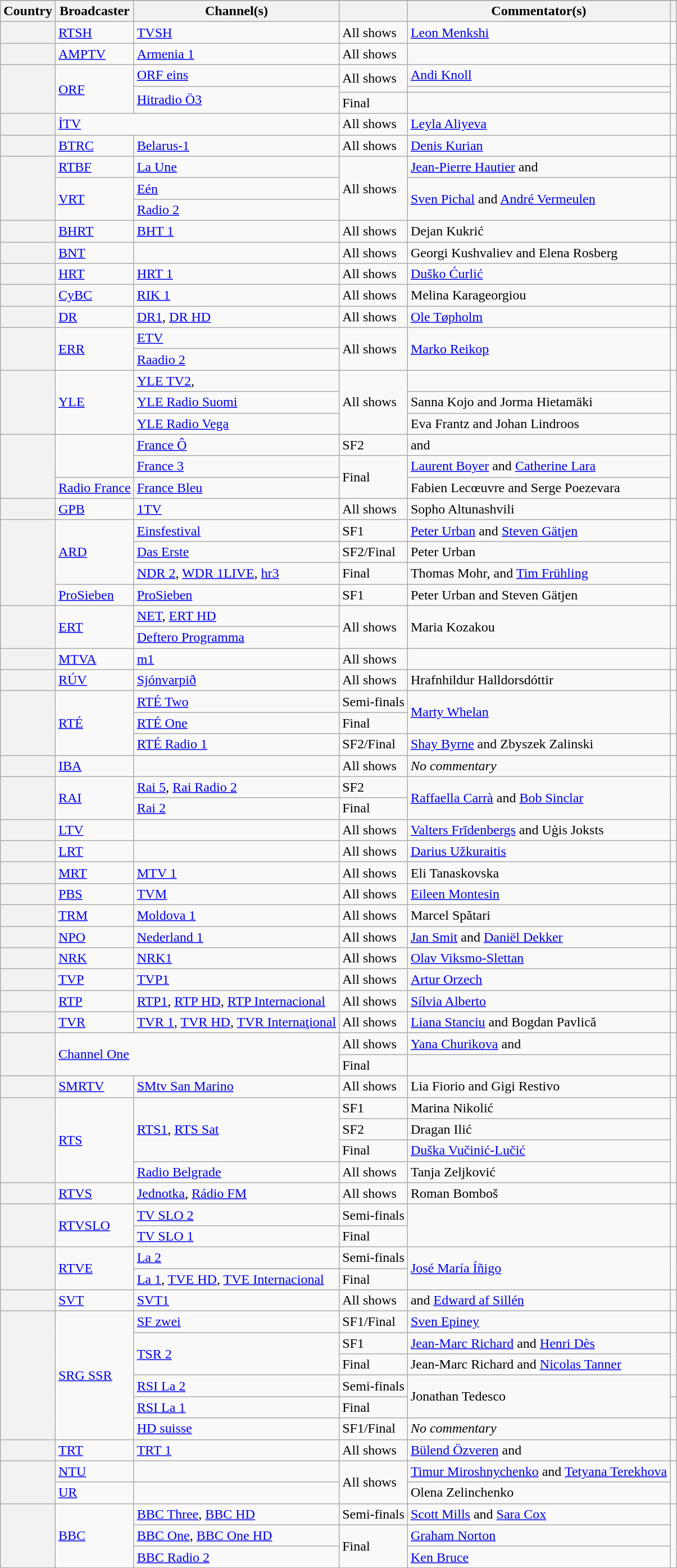<table class="wikitable plainrowheaders">
<tr>
</tr>
<tr>
<th scope="col">Country</th>
<th scope="col">Broadcaster</th>
<th scope="col">Channel(s)</th>
<th scope="col"></th>
<th scope="col">Commentator(s)</th>
<th scope="col"></th>
</tr>
<tr>
<th scope="row"></th>
<td><a href='#'>RTSH</a></td>
<td><a href='#'>TVSH</a></td>
<td>All shows</td>
<td><a href='#'>Leon Menkshi</a></td>
<td></td>
</tr>
<tr>
<th scope="row"></th>
<td><a href='#'>AMPTV</a></td>
<td><a href='#'>Armenia 1</a></td>
<td>All shows</td>
<td></td>
<td></td>
</tr>
<tr>
<th scope="rowgroup" rowspan="3"></th>
<td rowspan="3"><a href='#'>ORF</a></td>
<td><a href='#'>ORF eins</a></td>
<td rowspan="2">All shows</td>
<td><a href='#'>Andi Knoll</a></td>
<td rowspan="3"></td>
</tr>
<tr>
<td rowspan="2"><a href='#'>Hitradio Ö3</a></td>
<td></td>
</tr>
<tr>
<td>Final</td>
<td></td>
</tr>
<tr>
<th scope="row"></th>
<td colspan="2"><a href='#'>İTV</a></td>
<td>All shows</td>
<td><a href='#'>Leyla Aliyeva</a></td>
<td></td>
</tr>
<tr>
<th scope="row"></th>
<td><a href='#'>BTRC</a></td>
<td><a href='#'>Belarus-1</a></td>
<td>All shows</td>
<td><a href='#'>Denis Kurian</a></td>
<td></td>
</tr>
<tr>
<th scope="rowgroup" rowspan="3"></th>
<td><a href='#'>RTBF</a></td>
<td><a href='#'>La Une</a></td>
<td rowspan="3">All shows</td>
<td><a href='#'>Jean-Pierre Hautier</a> and </td>
<td></td>
</tr>
<tr>
<td rowspan="2"><a href='#'>VRT</a></td>
<td><a href='#'>Eén</a></td>
<td rowspan="2"><a href='#'>Sven Pichal</a> and <a href='#'>André Vermeulen</a></td>
<td rowspan="2"></td>
</tr>
<tr>
<td><a href='#'>Radio 2</a></td>
</tr>
<tr>
<th scope="row"></th>
<td><a href='#'>BHRT</a></td>
<td><a href='#'>BHT 1</a></td>
<td>All shows</td>
<td>Dejan Kukrić</td>
<td></td>
</tr>
<tr>
<th scope="row"></th>
<td><a href='#'>BNT</a></td>
<td></td>
<td>All shows</td>
<td>Georgi Kushvaliev and Elena Rosberg</td>
<td></td>
</tr>
<tr>
<th scope="row"></th>
<td><a href='#'>HRT</a></td>
<td><a href='#'>HRT 1</a></td>
<td>All shows</td>
<td><a href='#'>Duško Ćurlić</a></td>
<td></td>
</tr>
<tr>
<th scope="row"></th>
<td><a href='#'>CyBC</a></td>
<td><a href='#'>RIK 1</a></td>
<td>All shows</td>
<td>Melina Karageorgiou</td>
<td></td>
</tr>
<tr>
<th scope="row"></th>
<td><a href='#'>DR</a></td>
<td><a href='#'>DR1</a>, <a href='#'>DR HD</a></td>
<td>All shows</td>
<td><a href='#'>Ole Tøpholm</a></td>
<td></td>
</tr>
<tr>
<th scope="rowgroup" rowspan="2"></th>
<td rowspan="2"><a href='#'>ERR</a></td>
<td><a href='#'>ETV</a></td>
<td rowspan="2">All shows</td>
<td rowspan="2"><a href='#'>Marko Reikop</a></td>
<td rowspan="2"></td>
</tr>
<tr>
<td><a href='#'>Raadio 2</a></td>
</tr>
<tr>
<th scope="rowgroup" rowspan="3"></th>
<td rowspan="3"><a href='#'>YLE</a></td>
<td><a href='#'>YLE TV2</a>, </td>
<td rowspan="3">All shows</td>
<td></td>
<td rowspan="3"></td>
</tr>
<tr>
<td><a href='#'>YLE Radio Suomi</a></td>
<td>Sanna Kojo and Jorma Hietamäki</td>
</tr>
<tr>
<td><a href='#'>YLE Radio Vega</a></td>
<td>Eva Frantz and Johan Lindroos</td>
</tr>
<tr>
<th scope="rowgroup" rowspan="3"></th>
<td rowspan="2"></td>
<td><a href='#'>France Ô</a></td>
<td>SF2</td>
<td> and </td>
<td rowspan="3"></td>
</tr>
<tr>
<td><a href='#'>France 3</a></td>
<td rowspan="2">Final</td>
<td><a href='#'>Laurent Boyer</a> and <a href='#'>Catherine Lara</a></td>
</tr>
<tr>
<td><a href='#'>Radio France</a></td>
<td><a href='#'>France Bleu</a></td>
<td>Fabien Lecœuvre and Serge Poezevara</td>
</tr>
<tr>
<th scope="row"></th>
<td><a href='#'>GPB</a></td>
<td><a href='#'>1TV</a></td>
<td>All shows</td>
<td>Sopho Altunashvili</td>
<td></td>
</tr>
<tr>
<th scope="rowgroup" rowspan="4"></th>
<td rowspan="3"><a href='#'>ARD</a></td>
<td><a href='#'>Einsfestival</a></td>
<td>SF1</td>
<td><a href='#'>Peter Urban</a> and <a href='#'>Steven Gätjen</a></td>
<td rowspan="4"></td>
</tr>
<tr>
<td><a href='#'>Das Erste</a></td>
<td>SF2/Final</td>
<td>Peter Urban</td>
</tr>
<tr>
<td><a href='#'>NDR 2</a>, <a href='#'>WDR 1LIVE</a>, <a href='#'>hr3</a></td>
<td>Final</td>
<td>Thomas Mohr,  and <a href='#'>Tim Frühling</a></td>
</tr>
<tr>
<td><a href='#'>ProSieben</a></td>
<td><a href='#'>ProSieben</a></td>
<td>SF1</td>
<td>Peter Urban and Steven Gätjen</td>
</tr>
<tr>
<th scope="rowgroup" rowspan="2"></th>
<td rowspan="2"><a href='#'>ERT</a></td>
<td><a href='#'>NET</a>, <a href='#'>ERT HD</a></td>
<td rowspan="2">All shows</td>
<td rowspan="2">Maria Kozakou</td>
<td rowspan="2"></td>
</tr>
<tr>
<td><a href='#'>Deftero Programma</a></td>
</tr>
<tr>
<th scope="row"></th>
<td><a href='#'>MTVA</a></td>
<td><a href='#'>m1</a></td>
<td>All shows</td>
<td></td>
<td></td>
</tr>
<tr>
<th scope="row"></th>
<td><a href='#'>RÚV</a></td>
<td><a href='#'>Sjónvarpið</a></td>
<td>All shows</td>
<td>Hrafnhildur Halldorsdóttir</td>
<td></td>
</tr>
<tr>
<th scope="rowgroup" rowspan="3"></th>
<td rowspan="3"><a href='#'>RTÉ</a></td>
<td><a href='#'>RTÉ Two</a></td>
<td>Semi-finals</td>
<td rowspan="2"><a href='#'>Marty Whelan</a></td>
<td rowspan="2"></td>
</tr>
<tr>
<td><a href='#'>RTÉ One</a></td>
<td>Final</td>
</tr>
<tr>
<td><a href='#'>RTÉ Radio 1</a></td>
<td>SF2/Final</td>
<td><a href='#'>Shay Byrne</a> and Zbyszek Zalinski</td>
<td></td>
</tr>
<tr>
<th scope="row"></th>
<td><a href='#'>IBA</a></td>
<td></td>
<td>All shows</td>
<td><em>No commentary</em></td>
<td></td>
</tr>
<tr>
<th scope="rowgroup" rowspan="2"></th>
<td rowspan="2"><a href='#'>RAI</a></td>
<td><a href='#'>Rai 5</a>, <a href='#'>Rai Radio 2</a></td>
<td>SF2</td>
<td rowspan="2"><a href='#'>Raffaella Carrà</a> and <a href='#'>Bob Sinclar</a></td>
<td rowspan="2"></td>
</tr>
<tr>
<td><a href='#'>Rai 2</a></td>
<td>Final</td>
</tr>
<tr>
<th scope="row"></th>
<td><a href='#'>LTV</a></td>
<td></td>
<td>All shows</td>
<td><a href='#'>Valters Frīdenbergs</a> and Uģis Joksts</td>
<td></td>
</tr>
<tr>
<th scope="row"></th>
<td><a href='#'>LRT</a></td>
<td></td>
<td>All shows</td>
<td><a href='#'>Darius Užkuraitis</a></td>
<td></td>
</tr>
<tr>
<th scope="row"></th>
<td><a href='#'>MRT</a></td>
<td><a href='#'>MTV 1</a></td>
<td>All shows</td>
<td>Eli Tanaskovska</td>
<td></td>
</tr>
<tr>
<th scope="row"></th>
<td><a href='#'>PBS</a></td>
<td><a href='#'>TVM</a></td>
<td>All shows</td>
<td><a href='#'>Eileen Montesin</a></td>
<td></td>
</tr>
<tr>
<th scope="row"></th>
<td><a href='#'>TRM</a></td>
<td><a href='#'>Moldova 1</a></td>
<td>All shows</td>
<td>Marcel Spătari</td>
<td></td>
</tr>
<tr>
<th scope="row"></th>
<td><a href='#'>NPO</a></td>
<td><a href='#'>Nederland 1</a></td>
<td>All shows</td>
<td><a href='#'>Jan Smit</a> and <a href='#'>Daniël Dekker</a></td>
<td></td>
</tr>
<tr>
<th scope="row"></th>
<td><a href='#'>NRK</a></td>
<td><a href='#'>NRK1</a></td>
<td>All shows</td>
<td><a href='#'>Olav Viksmo-Slettan</a></td>
<td></td>
</tr>
<tr>
<th scope="row"></th>
<td><a href='#'>TVP</a></td>
<td><a href='#'>TVP1</a></td>
<td>All shows</td>
<td><a href='#'>Artur Orzech</a></td>
<td></td>
</tr>
<tr>
<th scope="row"></th>
<td><a href='#'>RTP</a></td>
<td><a href='#'>RTP1</a>, <a href='#'>RTP HD</a>, <a href='#'>RTP Internacional</a></td>
<td>All shows</td>
<td><a href='#'>Sílvia Alberto</a></td>
<td></td>
</tr>
<tr>
<th scope="row"></th>
<td><a href='#'>TVR</a></td>
<td><a href='#'>TVR 1</a>, <a href='#'>TVR HD</a>, <a href='#'>TVR Internaţional</a></td>
<td>All shows</td>
<td><a href='#'>Liana Stanciu</a> and Bogdan Pavlică</td>
<td></td>
</tr>
<tr>
<th scope="rowgroup" rowspan="2"></th>
<td rowspan="2" colspan="2"><a href='#'>Channel One</a></td>
<td>All shows</td>
<td><a href='#'>Yana Churikova</a> and </td>
<td rowspan="2"></td>
</tr>
<tr>
<td>Final</td>
<td></td>
</tr>
<tr>
<th scope="row"></th>
<td><a href='#'>SMRTV</a></td>
<td><a href='#'>SMtv San Marino</a></td>
<td>All shows</td>
<td>Lia Fiorio and Gigi Restivo</td>
<td></td>
</tr>
<tr>
<th scope="rowgroup" rowspan="4"></th>
<td rowspan="4"><a href='#'>RTS</a></td>
<td rowspan="3"><a href='#'>RTS1</a>, <a href='#'>RTS Sat</a></td>
<td>SF1</td>
<td>Marina Nikolić</td>
<td rowspan="4"></td>
</tr>
<tr>
<td>SF2</td>
<td>Dragan Ilić</td>
</tr>
<tr>
<td>Final</td>
<td><a href='#'>Duška Vučinić-Lučić</a></td>
</tr>
<tr>
<td><a href='#'>Radio Belgrade</a></td>
<td>All shows</td>
<td>Tanja Zeljković</td>
</tr>
<tr>
<th scope="row"></th>
<td><a href='#'>RTVS</a></td>
<td><a href='#'>Jednotka</a>, <a href='#'>Rádio FM</a></td>
<td>All shows</td>
<td>Roman Bomboš</td>
<td></td>
</tr>
<tr>
<th scope="row" rowspan="2"></th>
<td rowspan="2"><a href='#'>RTVSLO</a></td>
<td><a href='#'>TV SLO 2</a></td>
<td>Semi-finals</td>
<td rowspan="2"></td>
<td rowspan="2"></td>
</tr>
<tr>
<td><a href='#'>TV SLO 1</a></td>
<td>Final</td>
</tr>
<tr>
<th scope="rowgroup" rowspan="2"></th>
<td rowspan="2"><a href='#'>RTVE</a></td>
<td><a href='#'>La 2</a></td>
<td>Semi-finals</td>
<td rowspan="2"><a href='#'>José María Íñigo</a></td>
<td rowspan="2"></td>
</tr>
<tr>
<td><a href='#'>La 1</a>, <a href='#'>TVE HD</a>, <a href='#'>TVE Internacional</a></td>
<td>Final</td>
</tr>
<tr>
<th scope="row"></th>
<td><a href='#'>SVT</a></td>
<td><a href='#'>SVT1</a></td>
<td>All shows</td>
<td> and <a href='#'>Edward af Sillén</a></td>
<td></td>
</tr>
<tr>
<th scope="rowgroup" rowspan="6"></th>
<td rowspan="6"><a href='#'>SRG SSR</a></td>
<td><a href='#'>SF zwei</a></td>
<td>SF1/Final</td>
<td><a href='#'>Sven Epiney</a></td>
<td></td>
</tr>
<tr>
<td rowspan="2"><a href='#'>TSR 2</a></td>
<td>SF1</td>
<td><a href='#'>Jean-Marc Richard</a> and <a href='#'>Henri Dès</a></td>
<td rowspan="2"></td>
</tr>
<tr>
<td>Final</td>
<td>Jean-Marc Richard and <a href='#'>Nicolas Tanner</a></td>
</tr>
<tr>
<td><a href='#'>RSI La 2</a></td>
<td>Semi-finals</td>
<td rowspan="2">Jonathan Tedesco</td>
<td></td>
</tr>
<tr>
<td><a href='#'>RSI La 1</a></td>
<td>Final</td>
<td></td>
</tr>
<tr>
<td><a href='#'>HD suisse</a></td>
<td>SF1/Final</td>
<td><em>No commentary</em></td>
<td></td>
</tr>
<tr>
<th scope="row"></th>
<td><a href='#'>TRT</a></td>
<td><a href='#'>TRT 1</a></td>
<td>All shows</td>
<td><a href='#'>Bülend Özveren</a> and </td>
<td></td>
</tr>
<tr>
<th scope="rowgroup" rowspan="2"></th>
<td><a href='#'>NTU</a></td>
<td></td>
<td rowspan="2">All shows</td>
<td><a href='#'>Timur Miroshnychenko</a> and <a href='#'>Tetyana Terekhova</a></td>
<td rowspan="2"></td>
</tr>
<tr>
<td><a href='#'>UR</a></td>
<td></td>
<td>Olena Zelinchenko</td>
</tr>
<tr>
<th scope="rowgroup" rowspan="3"></th>
<td rowspan="3"><a href='#'>BBC</a></td>
<td><a href='#'>BBC Three</a>, <a href='#'>BBC HD</a></td>
<td>Semi-finals</td>
<td><a href='#'>Scott Mills</a> and <a href='#'>Sara Cox</a></td>
<td rowspan="3"></td>
</tr>
<tr>
<td><a href='#'>BBC One</a>, <a href='#'>BBC One HD</a></td>
<td rowspan="2">Final</td>
<td><a href='#'>Graham Norton</a></td>
</tr>
<tr>
<td><a href='#'>BBC Radio 2</a></td>
<td><a href='#'>Ken Bruce</a></td>
</tr>
</table>
